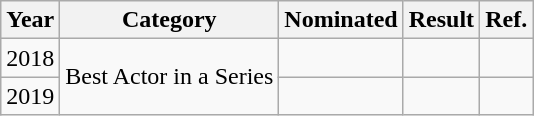<table class="wikitable">
<tr>
<th>Year</th>
<th>Category</th>
<th>Nominated</th>
<th>Result</th>
<th>Ref.</th>
</tr>
<tr>
<td>2018</td>
<td rowspan=2>Best Actor in a Series</td>
<td></td>
<td></td>
<td></td>
</tr>
<tr>
<td>2019</td>
<td></td>
<td></td>
<td></td>
</tr>
</table>
